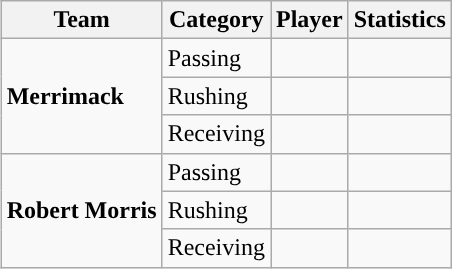<table class="wikitable" style="float: right;">
<tr>
<th>Team</th>
<th>Category</th>
<th>Player</th>
<th>Statistics</th>
</tr>
<tr>
<td rowspan=3><strong>Merrimack</strong></td>
<td>Passing</td>
<td></td>
<td></td>
</tr>
<tr>
<td>Rushing</td>
<td></td>
<td></td>
</tr>
<tr>
<td>Receiving</td>
<td></td>
<td></td>
</tr>
<tr>
<td rowspan=3><strong>Robert Morris</strong></td>
<td>Passing</td>
<td></td>
<td></td>
</tr>
<tr>
<td>Rushing</td>
<td></td>
<td></td>
</tr>
<tr>
<td>Receiving</td>
<td></td>
<td></td>
</tr>
</table>
